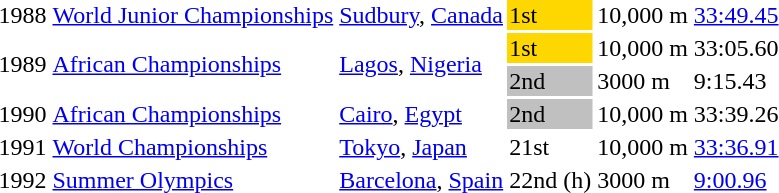<table>
<tr>
<td>1988</td>
<td><a href='#'>World Junior Championships</a></td>
<td><a href='#'>Sudbury</a>, <a href='#'>Canada</a></td>
<td bgcolor=gold>1st</td>
<td>10,000 m</td>
<td><a href='#'>33:49.45</a></td>
</tr>
<tr>
<td rowspan=2>1989</td>
<td rowspan=2><a href='#'>African Championships</a></td>
<td rowspan=2><a href='#'>Lagos</a>, <a href='#'>Nigeria</a></td>
<td bgcolor=gold>1st</td>
<td>10,000 m</td>
<td>33:05.60</td>
</tr>
<tr>
<td bgcolor=silver>2nd</td>
<td>3000 m</td>
<td>9:15.43</td>
</tr>
<tr>
<td>1990</td>
<td><a href='#'>African Championships</a></td>
<td><a href='#'>Cairo</a>, <a href='#'>Egypt</a></td>
<td bgcolor=silver>2nd</td>
<td>10,000 m</td>
<td>33:39.26</td>
</tr>
<tr>
<td>1991</td>
<td><a href='#'>World Championships</a></td>
<td><a href='#'>Tokyo</a>, <a href='#'>Japan</a></td>
<td>21st</td>
<td>10,000 m</td>
<td><a href='#'>33:36.91</a></td>
</tr>
<tr>
<td>1992</td>
<td><a href='#'>Summer Olympics</a></td>
<td><a href='#'>Barcelona</a>, <a href='#'>Spain</a></td>
<td>22nd (h)</td>
<td>3000 m</td>
<td><a href='#'>9:00.96</a></td>
</tr>
<tr>
</tr>
</table>
